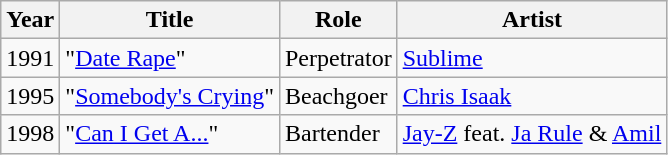<table class="wikitable">
<tr>
<th>Year</th>
<th>Title</th>
<th>Role</th>
<th>Artist</th>
</tr>
<tr>
<td>1991</td>
<td>"<a href='#'>Date Rape</a>"</td>
<td>Perpetrator</td>
<td><a href='#'>Sublime</a></td>
</tr>
<tr>
<td>1995</td>
<td>"<a href='#'>Somebody's Crying</a>"</td>
<td>Beachgoer</td>
<td><a href='#'>Chris Isaak</a></td>
</tr>
<tr>
<td>1998</td>
<td>"<a href='#'>Can I Get A...</a>"</td>
<td>Bartender</td>
<td><a href='#'>Jay-Z</a> feat. <a href='#'>Ja Rule</a> & <a href='#'>Amil</a></td>
</tr>
</table>
